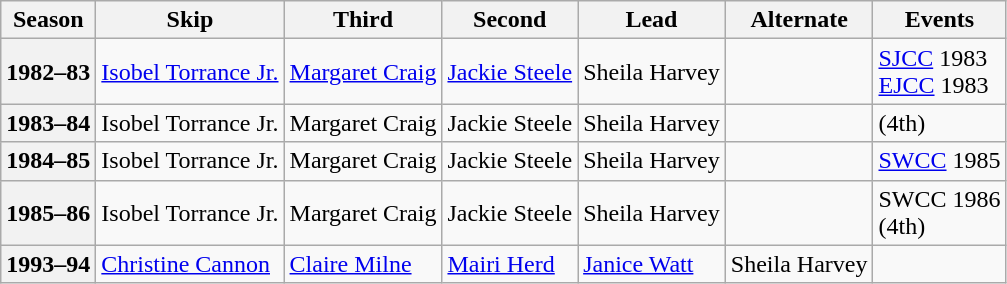<table class="wikitable">
<tr>
<th scope="col">Season</th>
<th scope="col">Skip</th>
<th scope="col">Third</th>
<th scope="col">Second</th>
<th scope="col">Lead</th>
<th scope="col">Alternate</th>
<th scope="col">Events</th>
</tr>
<tr>
<th scope="row">1982–83</th>
<td><a href='#'>Isobel Torrance Jr.</a></td>
<td><a href='#'>Margaret Craig</a></td>
<td><a href='#'>Jackie Steele</a></td>
<td>Sheila Harvey</td>
<td></td>
<td><a href='#'>SJCC</a> 1983 <br><a href='#'>EJCC</a> 1983 </td>
</tr>
<tr>
<th scope="row">1983–84</th>
<td>Isobel Torrance Jr.</td>
<td>Margaret Craig</td>
<td>Jackie Steele</td>
<td>Sheila Harvey</td>
<td></td>
<td> (4th)</td>
</tr>
<tr>
<th scope="row">1984–85</th>
<td>Isobel Torrance Jr.</td>
<td>Margaret Craig</td>
<td>Jackie Steele</td>
<td>Sheila Harvey</td>
<td></td>
<td><a href='#'>SWCC</a> 1985 <br> </td>
</tr>
<tr>
<th scope="row">1985–86</th>
<td>Isobel Torrance Jr.</td>
<td>Margaret Craig</td>
<td>Jackie Steele</td>
<td>Sheila Harvey</td>
<td></td>
<td>SWCC 1986 <br> (4th)</td>
</tr>
<tr>
<th scope="row">1993–94</th>
<td><a href='#'>Christine Cannon</a></td>
<td><a href='#'>Claire Milne</a></td>
<td><a href='#'>Mairi Herd</a></td>
<td><a href='#'>Janice Watt</a></td>
<td>Sheila Harvey</td>
<td> </td>
</tr>
</table>
